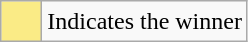<table class="wikitable">
<tr>
<td style="background:#FAEB86; height:20px; width:20px"></td>
<td>Indicates the winner</td>
</tr>
</table>
